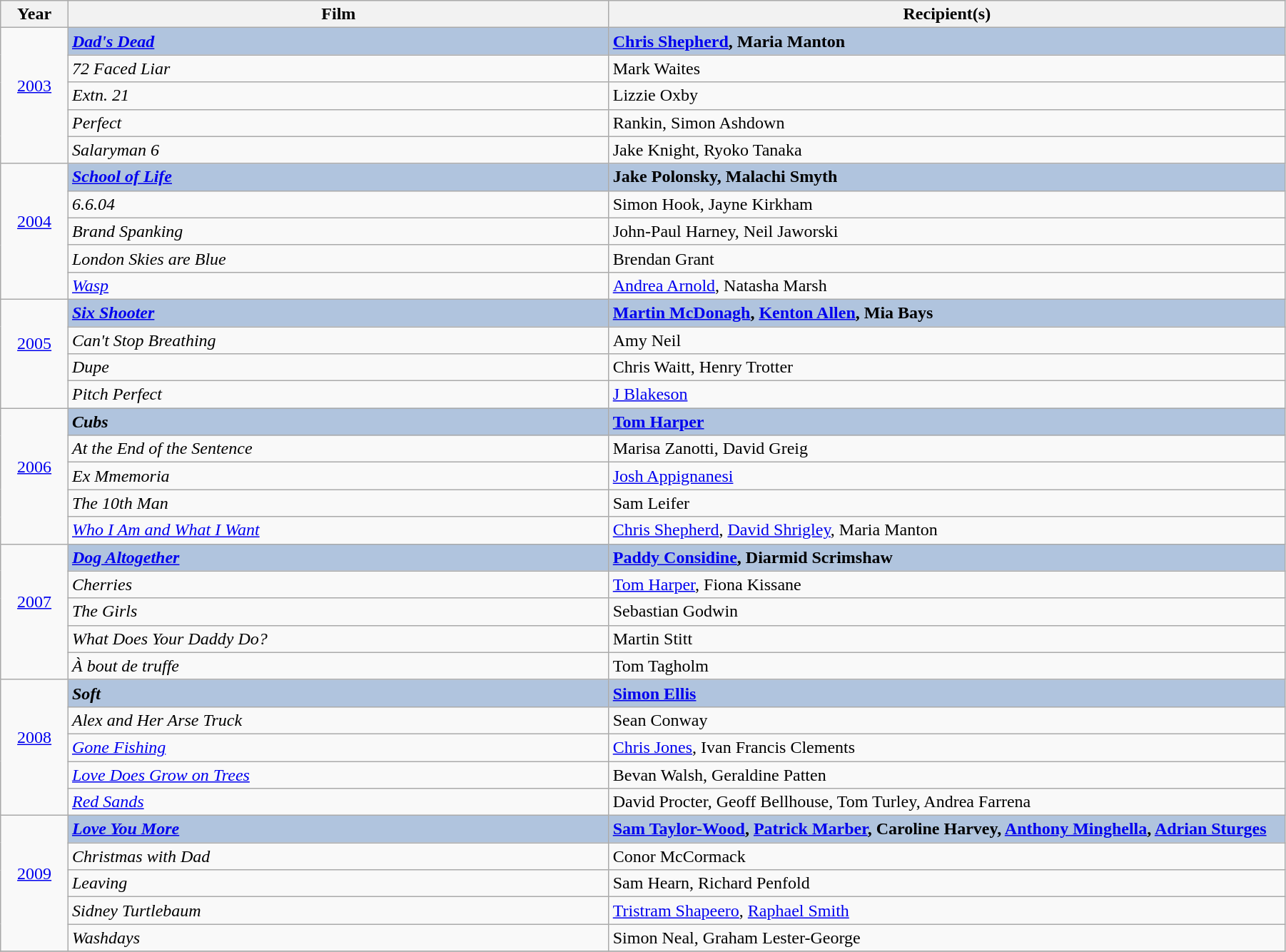<table class="wikitable" width="95%" cellpadding="5">
<tr>
<th width="5%">Year</th>
<th width="40%">Film</th>
<th width="50%">Recipient(s)</th>
</tr>
<tr>
<td rowspan="5" style="text-align:center;"><a href='#'>2003</a><br><br></td>
<td style="background:#B0C4DE"><strong><em><a href='#'>Dad's Dead</a></em></strong></td>
<td style="background:#B0C4DE"><strong><a href='#'>Chris Shepherd</a>, Maria Manton</strong></td>
</tr>
<tr>
<td><em>72 Faced Liar</em></td>
<td>Mark Waites</td>
</tr>
<tr>
<td><em>Extn. 21</em></td>
<td>Lizzie Oxby</td>
</tr>
<tr>
<td><em>Perfect</em></td>
<td>Rankin, Simon Ashdown</td>
</tr>
<tr>
<td><em>Salaryman 6</em></td>
<td>Jake Knight, Ryoko Tanaka</td>
</tr>
<tr>
<td rowspan="5" style="text-align:center;"><a href='#'>2004</a><br><br></td>
<td style="background:#B0C4DE"><strong><em><a href='#'>School of Life</a></em></strong></td>
<td style="background:#B0C4DE"><strong>Jake Polonsky, Malachi Smyth</strong></td>
</tr>
<tr>
<td><em>6.6.04</em></td>
<td>Simon Hook, Jayne Kirkham</td>
</tr>
<tr>
<td><em>Brand Spanking</em></td>
<td>John-Paul Harney, Neil Jaworski</td>
</tr>
<tr>
<td><em>London Skies are Blue</em></td>
<td>Brendan Grant</td>
</tr>
<tr>
<td><em><a href='#'>Wasp</a></em></td>
<td><a href='#'>Andrea Arnold</a>, Natasha Marsh</td>
</tr>
<tr>
<td rowspan="4" style="text-align:center;"><a href='#'>2005</a><br><br></td>
<td style="background:#B0C4DE"><strong><em><a href='#'>Six Shooter</a></em></strong></td>
<td style="background:#B0C4DE"><strong><a href='#'>Martin McDonagh</a>, <a href='#'>Kenton Allen</a>, Mia Bays</strong></td>
</tr>
<tr>
<td><em>Can't Stop Breathing</em></td>
<td>Amy Neil</td>
</tr>
<tr>
<td><em>Dupe</em></td>
<td>Chris Waitt, Henry Trotter</td>
</tr>
<tr>
<td><em>Pitch Perfect</em></td>
<td><a href='#'>J Blakeson</a></td>
</tr>
<tr>
<td rowspan="5" style="text-align:center;"><a href='#'>2006</a><br><br></td>
<td style="background:#B0C4DE"><strong><em>Cubs</em></strong></td>
<td style="background:#B0C4DE"><strong><a href='#'>Tom Harper</a></strong></td>
</tr>
<tr>
<td><em>At the End of the Sentence</em></td>
<td>Marisa Zanotti, David Greig</td>
</tr>
<tr>
<td><em>Ex Mmemoria</em></td>
<td><a href='#'>Josh Appignanesi</a></td>
</tr>
<tr>
<td><em>The 10th Man</em></td>
<td>Sam Leifer</td>
</tr>
<tr>
<td><em><a href='#'>Who I Am and What I Want</a></em></td>
<td><a href='#'>Chris Shepherd</a>, <a href='#'>David Shrigley</a>, Maria Manton</td>
</tr>
<tr>
<td rowspan="5" style="text-align:center;"><a href='#'>2007</a><br><br></td>
<td style="background:#B0C4DE"><strong><em><a href='#'>Dog Altogether</a></em></strong></td>
<td style="background:#B0C4DE"><strong><a href='#'>Paddy Considine</a>, Diarmid Scrimshaw</strong></td>
</tr>
<tr>
<td><em>Cherries</em></td>
<td><a href='#'>Tom Harper</a>, Fiona Kissane</td>
</tr>
<tr>
<td><em>The Girls</em></td>
<td>Sebastian Godwin</td>
</tr>
<tr>
<td><em>What Does Your Daddy Do?</em></td>
<td>Martin Stitt</td>
</tr>
<tr>
<td><em>À bout de truffe</em></td>
<td>Tom Tagholm</td>
</tr>
<tr>
<td rowspan="5" style="text-align:center;"><a href='#'>2008</a><br><br></td>
<td style="background:#B0C4DE"><strong><em>Soft</em></strong></td>
<td style="background:#B0C4DE"><strong><a href='#'>Simon Ellis</a></strong></td>
</tr>
<tr>
<td><em>Alex and Her Arse Truck</em></td>
<td>Sean Conway</td>
</tr>
<tr>
<td><em><a href='#'>Gone Fishing</a></em></td>
<td><a href='#'>Chris Jones</a>, Ivan Francis Clements</td>
</tr>
<tr>
<td><em><a href='#'>Love Does Grow on Trees</a></em></td>
<td>Bevan Walsh, Geraldine Patten</td>
</tr>
<tr>
<td><em><a href='#'>Red Sands</a></em></td>
<td>David Procter, Geoff Bellhouse, Tom Turley, Andrea Farrena</td>
</tr>
<tr>
<td rowspan="5" style="text-align:center;"><a href='#'>2009</a><br><br></td>
<td style="background:#B0C4DE"><strong><em><a href='#'>Love You More</a></em></strong></td>
<td style="background:#B0C4DE"><strong><a href='#'>Sam Taylor-Wood</a>, <a href='#'>Patrick Marber</a>, Caroline Harvey, <a href='#'>Anthony Minghella</a>, <a href='#'>Adrian Sturges</a></strong></td>
</tr>
<tr>
<td><em>Christmas with Dad</em></td>
<td>Conor McCormack</td>
</tr>
<tr>
<td><em>Leaving</em></td>
<td>Sam Hearn, Richard Penfold</td>
</tr>
<tr>
<td><em>Sidney Turtlebaum</em></td>
<td><a href='#'>Tristram Shapeero</a>, <a href='#'>Raphael Smith</a></td>
</tr>
<tr>
<td><em>Washdays</em></td>
<td>Simon Neal, Graham Lester-George</td>
</tr>
<tr>
</tr>
</table>
